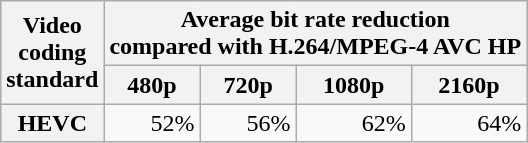<table class="wikitable floatright" style="text-align:right;">
<tr>
<th rowspan="2">Video<br>coding<br>standard</th>
<th colspan="5">Average bit rate reduction<br> compared with H.264/MPEG-4 AVC HP</th>
</tr>
<tr>
<th>480p</th>
<th>720p</th>
<th>1080p</th>
<th>2160p</th>
</tr>
<tr>
<th>HEVC</th>
<td>52%</td>
<td>56%</td>
<td>62%</td>
<td>64%</td>
</tr>
</table>
